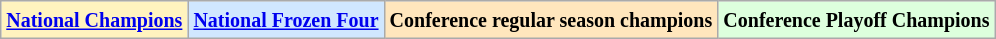<table class="wikitable">
<tr>
<td bgcolor="#FFF3BF"><small><strong><a href='#'>National Champions</a> </strong></small></td>
<td bgcolor="#D0E7FF"><small><strong><a href='#'>National Frozen Four</a></strong></small></td>
<td bgcolor="#FFE6BD"><small><strong>Conference regular season champions</strong></small></td>
<td bgcolor="#ddffdd"><small><strong>Conference Playoff Champions</strong></small></td>
</tr>
</table>
